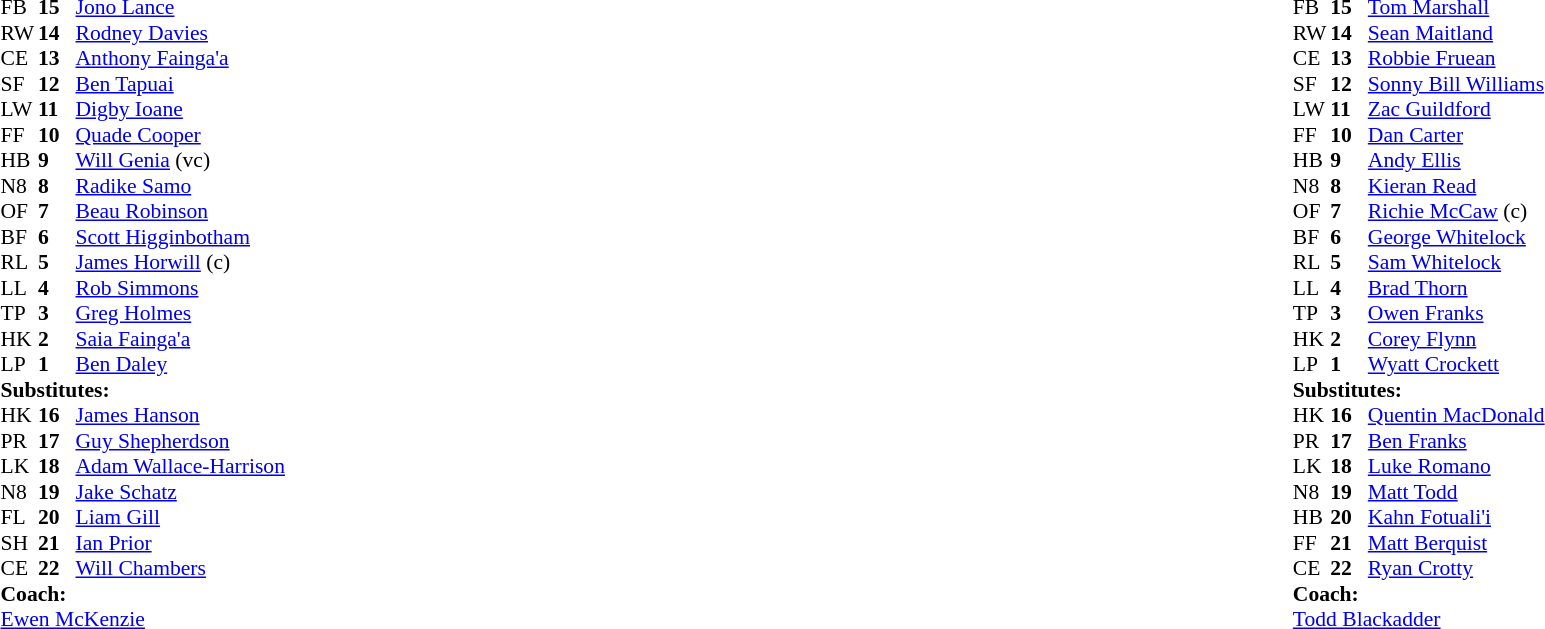<table style="width:100%;">
<tr>
<td style="vertical-align:top; width:50%;"><br><table style="font-size: 90%" cellspacing="0" cellpadding="0">
<tr>
<th width="25"></th>
<th width="25"></th>
</tr>
<tr>
<td>FB</td>
<td><strong>15</strong></td>
<td><a href='#'>Jono Lance</a></td>
</tr>
<tr>
<td>RW</td>
<td><strong>14</strong></td>
<td><a href='#'>Rodney Davies</a></td>
</tr>
<tr>
<td>CE</td>
<td><strong>13</strong></td>
<td><a href='#'>Anthony Fainga'a</a></td>
</tr>
<tr>
<td>SF</td>
<td><strong>12</strong></td>
<td><a href='#'>Ben Tapuai</a></td>
</tr>
<tr>
<td>LW</td>
<td><strong>11</strong></td>
<td><a href='#'>Digby Ioane</a></td>
</tr>
<tr>
<td>FF</td>
<td><strong>10</strong></td>
<td><a href='#'>Quade Cooper</a></td>
</tr>
<tr>
<td>HB</td>
<td><strong>9</strong></td>
<td><a href='#'>Will Genia</a> (vc)</td>
</tr>
<tr>
<td>N8</td>
<td><strong>8</strong></td>
<td><a href='#'>Radike Samo</a></td>
</tr>
<tr>
<td>OF</td>
<td><strong>7</strong></td>
<td><a href='#'>Beau Robinson</a></td>
</tr>
<tr>
<td>BF</td>
<td><strong>6</strong></td>
<td><a href='#'>Scott Higginbotham</a></td>
</tr>
<tr>
<td>RL</td>
<td><strong>5</strong></td>
<td><a href='#'>James Horwill</a> (c)</td>
</tr>
<tr>
<td>LL</td>
<td><strong>4</strong></td>
<td><a href='#'>Rob Simmons</a></td>
</tr>
<tr>
<td>TP</td>
<td><strong>3</strong></td>
<td><a href='#'>Greg Holmes</a></td>
</tr>
<tr>
<td>HK</td>
<td><strong>2</strong></td>
<td><a href='#'>Saia Fainga'a</a></td>
</tr>
<tr>
<td>LP</td>
<td><strong>1</strong></td>
<td><a href='#'>Ben Daley</a></td>
</tr>
<tr>
<td colspan=3><strong>Substitutes:</strong></td>
</tr>
<tr>
<td>HK</td>
<td><strong>16</strong></td>
<td><a href='#'>James Hanson</a></td>
</tr>
<tr>
<td>PR</td>
<td><strong>17</strong></td>
<td><a href='#'>Guy Shepherdson</a></td>
</tr>
<tr>
<td>LK</td>
<td><strong>18</strong></td>
<td><a href='#'>Adam Wallace-Harrison</a></td>
</tr>
<tr>
<td>N8</td>
<td><strong>19</strong></td>
<td><a href='#'>Jake Schatz</a></td>
</tr>
<tr>
<td>FL</td>
<td><strong>20</strong></td>
<td><a href='#'>Liam Gill</a></td>
</tr>
<tr>
<td>SH</td>
<td><strong>21</strong></td>
<td><a href='#'>Ian Prior</a></td>
</tr>
<tr>
<td>CE</td>
<td><strong>22</strong></td>
<td><a href='#'>Will Chambers</a></td>
</tr>
<tr>
<td colspan="3"><strong>Coach:</strong></td>
</tr>
<tr>
<td colspan="4"> <a href='#'>Ewen McKenzie</a></td>
</tr>
</table>
</td>
<td style="vertical-align:top"></td>
<td style="vertical-align:top;width:50%"><br><table cellspacing="0" cellpadding="0" style="font-size:90%; margin:auto;">
<tr>
<th width="25"></th>
<th width="25"></th>
</tr>
<tr>
<td>FB</td>
<td><strong>15</strong></td>
<td><a href='#'>Tom Marshall</a></td>
</tr>
<tr>
<td>RW</td>
<td><strong>14</strong></td>
<td><a href='#'>Sean Maitland</a></td>
</tr>
<tr>
<td>CE</td>
<td><strong>13</strong></td>
<td><a href='#'>Robbie Fruean</a></td>
</tr>
<tr>
<td>SF</td>
<td><strong>12</strong></td>
<td><a href='#'>Sonny Bill Williams</a></td>
</tr>
<tr>
<td>LW</td>
<td><strong>11</strong></td>
<td><a href='#'>Zac Guildford</a></td>
</tr>
<tr>
<td>FF</td>
<td><strong>10</strong></td>
<td><a href='#'>Dan Carter</a></td>
</tr>
<tr>
<td>HB</td>
<td><strong>9</strong></td>
<td><a href='#'>Andy Ellis</a></td>
</tr>
<tr>
<td>N8</td>
<td><strong>8</strong></td>
<td><a href='#'>Kieran Read</a></td>
</tr>
<tr>
<td>OF</td>
<td><strong>7</strong></td>
<td><a href='#'>Richie McCaw</a> (c)</td>
</tr>
<tr>
<td>BF</td>
<td><strong>6</strong></td>
<td><a href='#'>George Whitelock</a></td>
</tr>
<tr>
<td>RL</td>
<td><strong>5</strong></td>
<td><a href='#'>Sam Whitelock</a></td>
</tr>
<tr>
<td>LL</td>
<td><strong>4</strong></td>
<td><a href='#'>Brad Thorn</a></td>
</tr>
<tr>
<td>TP</td>
<td><strong>3</strong></td>
<td><a href='#'>Owen Franks</a></td>
</tr>
<tr>
<td>HK</td>
<td><strong>2</strong></td>
<td><a href='#'>Corey Flynn</a></td>
</tr>
<tr>
<td>LP</td>
<td><strong>1</strong></td>
<td><a href='#'>Wyatt Crockett</a></td>
</tr>
<tr>
<td colspan=3><strong>Substitutes:</strong></td>
</tr>
<tr>
<td>HK</td>
<td><strong>16</strong></td>
<td><a href='#'>Quentin MacDonald</a></td>
</tr>
<tr>
<td>PR</td>
<td><strong>17</strong></td>
<td><a href='#'>Ben Franks</a></td>
</tr>
<tr>
<td>LK</td>
<td><strong>18</strong></td>
<td><a href='#'>Luke Romano</a></td>
</tr>
<tr>
<td>N8</td>
<td><strong>19</strong></td>
<td><a href='#'>Matt Todd</a></td>
</tr>
<tr>
<td>HB</td>
<td><strong>20</strong></td>
<td><a href='#'>Kahn Fotuali'i</a></td>
</tr>
<tr>
<td>FF</td>
<td><strong>21</strong></td>
<td><a href='#'>Matt Berquist</a></td>
</tr>
<tr>
<td>CE</td>
<td><strong>22</strong></td>
<td><a href='#'>Ryan Crotty</a></td>
</tr>
<tr>
<td colspan="3"><strong>Coach:</strong></td>
</tr>
<tr>
<td colspan="4"> <a href='#'>Todd Blackadder</a></td>
</tr>
</table>
</td>
</tr>
</table>
